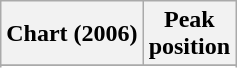<table class="wikitable sortable plainrowheaders" style="text-align:center">
<tr>
<th scope="col">Chart (2006)</th>
<th scope="col">Peak<br> position</th>
</tr>
<tr>
</tr>
<tr>
</tr>
<tr>
</tr>
<tr>
</tr>
<tr>
</tr>
<tr>
</tr>
<tr>
</tr>
<tr>
</tr>
<tr>
</tr>
<tr>
</tr>
<tr>
</tr>
<tr>
</tr>
<tr>
</tr>
<tr>
</tr>
<tr>
</tr>
<tr>
</tr>
<tr>
</tr>
<tr>
</tr>
</table>
